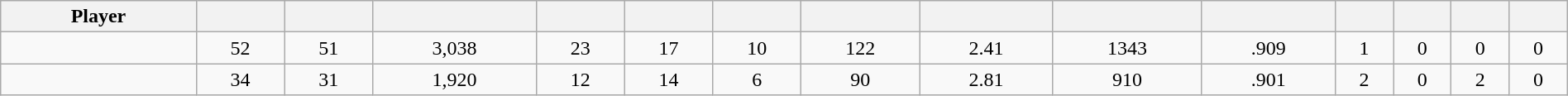<table class="wikitable sortable" style="width:100%; text-align:center;">
<tr>
<th>Player</th>
<th></th>
<th></th>
<th></th>
<th></th>
<th></th>
<th></th>
<th></th>
<th></th>
<th></th>
<th></th>
<th></th>
<th></th>
<th></th>
<th></th>
</tr>
<tr>
<td style=white-space:nowrap></td>
<td>52</td>
<td>51</td>
<td>3,038</td>
<td>23</td>
<td>17</td>
<td>10</td>
<td>122</td>
<td>2.41</td>
<td>1343</td>
<td>.909</td>
<td>1</td>
<td>0</td>
<td>0</td>
<td>0</td>
</tr>
<tr>
<td style=white-space:nowrap></td>
<td>34</td>
<td>31</td>
<td>1,920</td>
<td>12</td>
<td>14</td>
<td>6</td>
<td>90</td>
<td>2.81</td>
<td>910</td>
<td>.901</td>
<td>2</td>
<td>0</td>
<td>2</td>
<td>0</td>
</tr>
</table>
